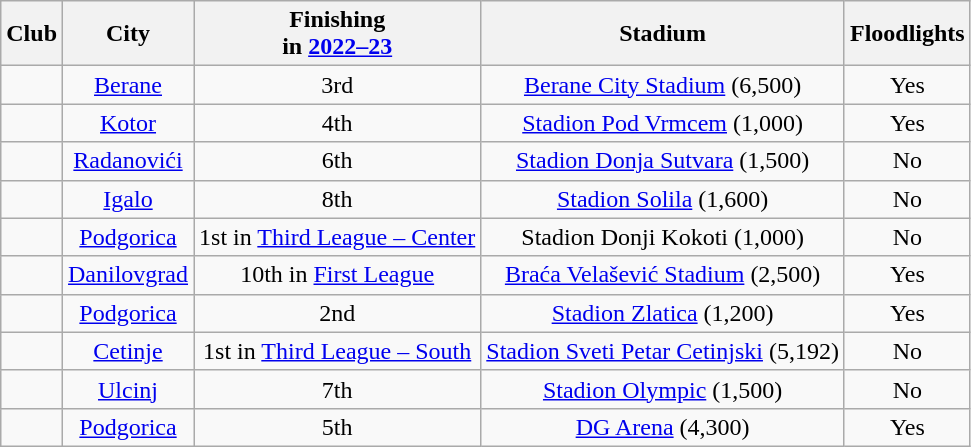<table class="wikitable sortable" style="text-align:center;">
<tr>
<th>Club<br></th>
<th>City</th>
<th data-sort-type="number">Finishing <br>in <a href='#'>2022–23</a></th>
<th>Stadium</th>
<th>Floodlights</th>
</tr>
<tr>
<td style="text-align:left;"></td>
<td><a href='#'>Berane</a></td>
<td>3rd</td>
<td><a href='#'>Berane City Stadium</a> (6,500)</td>
<td>Yes</td>
</tr>
<tr>
<td style="text-align:left;"></td>
<td><a href='#'>Kotor</a></td>
<td>4th</td>
<td><a href='#'>Stadion Pod Vrmcem</a> (1,000)</td>
<td>Yes</td>
</tr>
<tr>
<td style="text-align:left;"></td>
<td><a href='#'>Radanovići</a></td>
<td>6th</td>
<td><a href='#'>Stadion Donja Sutvara</a> (1,500)</td>
<td>No</td>
</tr>
<tr>
<td style="text-align:left;"></td>
<td><a href='#'>Igalo</a></td>
<td>8th</td>
<td><a href='#'>Stadion Solila</a> (1,600)</td>
<td>No</td>
</tr>
<tr>
<td style="text-align:left;"></td>
<td><a href='#'>Podgorica</a></td>
<td>1st in <a href='#'>Third League – Center</a> </td>
<td>Stadion Donji Kokoti (1,000)</td>
<td>No</td>
</tr>
<tr>
<td style="text-align:left;"></td>
<td><a href='#'>Danilovgrad</a></td>
<td>10th in <a href='#'>First League</a> </td>
<td><a href='#'>Braća Velašević Stadium</a> (2,500)</td>
<td>Yes</td>
</tr>
<tr>
<td style="text-align:left;"></td>
<td><a href='#'>Podgorica</a></td>
<td>2nd</td>
<td><a href='#'>Stadion Zlatica</a> (1,200)</td>
<td>Yes</td>
</tr>
<tr>
<td style="text-align:left;"></td>
<td><a href='#'>Cetinje</a></td>
<td>1st in <a href='#'>Third League – South</a> </td>
<td><a href='#'>Stadion Sveti Petar Cetinjski</a> (5,192)</td>
<td>No</td>
</tr>
<tr>
<td style="text-align:left;"></td>
<td><a href='#'>Ulcinj</a></td>
<td>7th</td>
<td><a href='#'>Stadion Olympic</a> (1,500)</td>
<td>No</td>
</tr>
<tr>
<td style="text-align:left;"></td>
<td><a href='#'>Podgorica</a></td>
<td>5th</td>
<td><a href='#'>DG Arena</a> (4,300)</td>
<td>Yes</td>
</tr>
</table>
